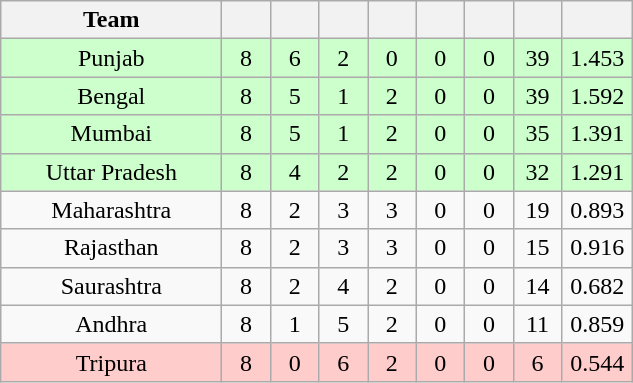<table class="wikitable" style="text-align:center">
<tr>
<th style="width:140px;">Team</th>
<th style="width:25px;"></th>
<th style="width:25px;"></th>
<th style="width:25px;"></th>
<th style="width:25px;"></th>
<th style="width:25px;"></th>
<th style="width:25px;"></th>
<th style="width:25px;"></th>
<th style="width:40px;"></th>
</tr>
<tr style="background:#cfc;">
<td>Punjab</td>
<td>8</td>
<td>6</td>
<td>2</td>
<td>0</td>
<td>0</td>
<td>0</td>
<td>39</td>
<td>1.453</td>
</tr>
<tr style="background:#cfc;">
<td>Bengal</td>
<td>8</td>
<td>5</td>
<td>1</td>
<td>2</td>
<td>0</td>
<td>0</td>
<td>39</td>
<td>1.592</td>
</tr>
<tr style="background:#cfc;">
<td>Mumbai</td>
<td>8</td>
<td>5</td>
<td>1</td>
<td>2</td>
<td>0</td>
<td>0</td>
<td>35</td>
<td>1.391</td>
</tr>
<tr style="background:#cfc;">
<td>Uttar Pradesh</td>
<td>8</td>
<td>4</td>
<td>2</td>
<td>2</td>
<td>0</td>
<td>0</td>
<td>32</td>
<td>1.291</td>
</tr>
<tr>
<td>Maharashtra</td>
<td>8</td>
<td>2</td>
<td>3</td>
<td>3</td>
<td>0</td>
<td>0</td>
<td>19</td>
<td>0.893</td>
</tr>
<tr>
<td>Rajasthan</td>
<td>8</td>
<td>2</td>
<td>3</td>
<td>3</td>
<td>0</td>
<td>0</td>
<td>15</td>
<td>0.916</td>
</tr>
<tr>
<td>Saurashtra</td>
<td>8</td>
<td>2</td>
<td>4</td>
<td>2</td>
<td>0</td>
<td>0</td>
<td>14</td>
<td>0.682</td>
</tr>
<tr>
<td>Andhra</td>
<td>8</td>
<td>1</td>
<td>5</td>
<td>2</td>
<td>0</td>
<td>0</td>
<td>11</td>
<td>0.859</td>
</tr>
<tr style="background:#fcc">
<td>Tripura</td>
<td>8</td>
<td>0</td>
<td>6</td>
<td>2</td>
<td>0</td>
<td>0</td>
<td>6</td>
<td>0.544</td>
</tr>
</table>
